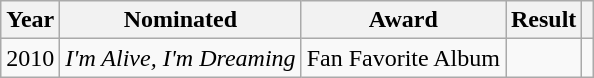<table class="wikitable">
<tr>
<th>Year</th>
<th>Nominated</th>
<th>Award</th>
<th>Result</th>
<th></th>
</tr>
<tr>
<td>2010</td>
<td><em>I'm Alive, I'm Dreaming</em></td>
<td>Fan Favorite Album</td>
<td></td>
<td style="text-align:center;"></td>
</tr>
</table>
